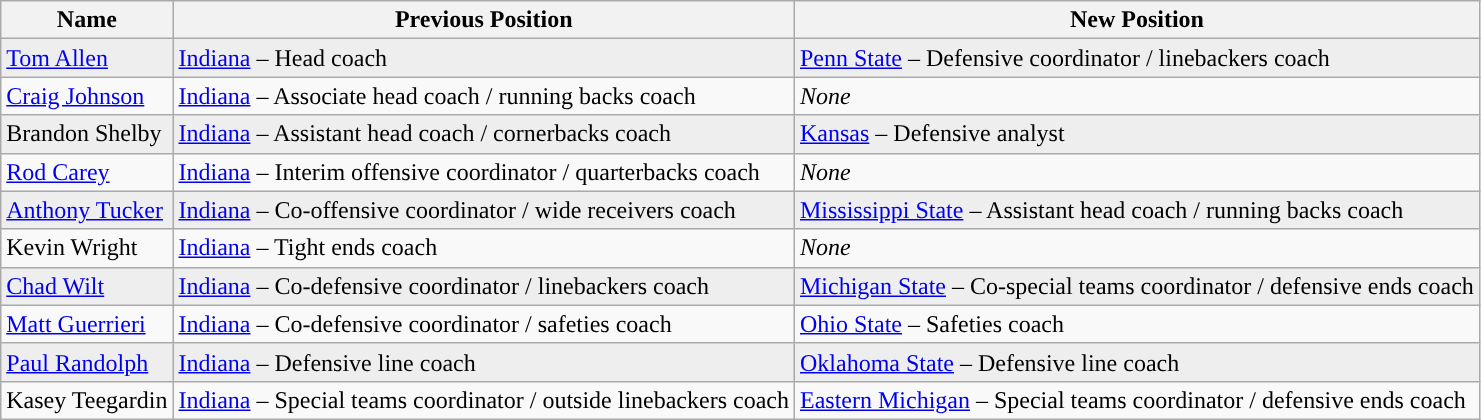<table class="wikitable sortable" style="text-align:left">
<tr>
<th>Name</th>
<th>Previous Position</th>
<th>New Position</th>
</tr>
<tr style="background:#eeeeee;">
<td><a href='#'>Tom Allen</a></td>
<td><a href='#'>Indiana</a> – Head coach</td>
<td><a href='#'>Penn State</a> – Defensive coordinator / linebackers coach</td>
</tr>
<tr>
<td><a href='#'>Craig Johnson</a></td>
<td><a href='#'>Indiana</a> – Associate head coach / running backs coach</td>
<td><em>None</em></td>
</tr>
<tr style="background:#eeeeee;">
<td>Brandon Shelby</td>
<td><a href='#'>Indiana</a> – Assistant head coach / cornerbacks coach</td>
<td><a href='#'>Kansas</a> – Defensive analyst</td>
</tr>
<tr>
<td><a href='#'>Rod Carey</a></td>
<td><a href='#'>Indiana</a> – Interim offensive coordinator / quarterbacks coach</td>
<td><em>None</em></td>
</tr>
<tr style="background:#eeeeee;">
<td><a href='#'>Anthony Tucker</a></td>
<td><a href='#'>Indiana</a> – Co-offensive coordinator / wide receivers coach</td>
<td><a href='#'>Mississippi State</a> – Assistant head coach / running backs coach</td>
</tr>
<tr>
<td>Kevin Wright</td>
<td><a href='#'>Indiana</a> – Tight ends coach</td>
<td><em>None</em></td>
</tr>
<tr style="background:#eeeeee;">
<td><a href='#'>Chad Wilt</a></td>
<td><a href='#'>Indiana</a> – Co-defensive coordinator / linebackers coach</td>
<td><a href='#'>Michigan State</a> – Co-special teams coordinator / defensive ends coach</td>
</tr>
<tr>
<td><a href='#'>Matt Guerrieri</a></td>
<td><a href='#'>Indiana</a> – Co-defensive coordinator / safeties coach</td>
<td><a href='#'>Ohio State</a> – Safeties coach</td>
</tr>
<tr style="background:#eeeeee;">
<td><a href='#'>Paul Randolph</a></td>
<td><a href='#'>Indiana</a> – Defensive line coach</td>
<td><a href='#'>Oklahoma State</a> – Defensive line coach</td>
</tr>
<tr>
<td>Kasey Teegardin</td>
<td><a href='#'>Indiana</a> – Special teams coordinator / outside linebackers coach</td>
<td><a href='#'>Eastern Michigan</a> – Special teams coordinator / defensive ends coach</td>
</tr>
</table>
